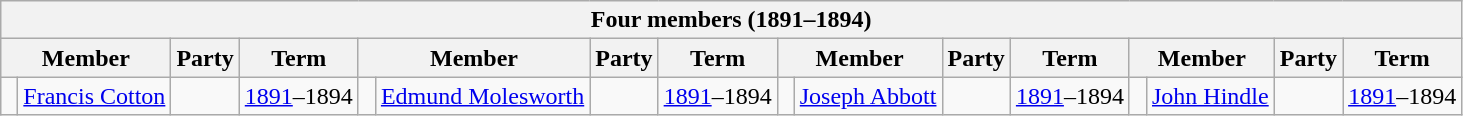<table class="wikitable">
<tr>
<th colspan="16">Four members (1891–1894)</th>
</tr>
<tr>
<th colspan="2">Member</th>
<th>Party</th>
<th>Term</th>
<th colspan="2">Member</th>
<th>Party</th>
<th>Term</th>
<th colspan="2">Member</th>
<th>Party</th>
<th>Term</th>
<th colspan="2">Member</th>
<th>Party</th>
<th>Term</th>
</tr>
<tr>
<td> </td>
<td><a href='#'>Francis Cotton</a></td>
<td></td>
<td><a href='#'>1891</a>–1894</td>
<td> </td>
<td><a href='#'>Edmund Molesworth</a></td>
<td></td>
<td><a href='#'>1891</a>–1894</td>
<td> </td>
<td><a href='#'>Joseph Abbott</a></td>
<td></td>
<td><a href='#'>1891</a>–1894</td>
<td> </td>
<td><a href='#'>John Hindle</a></td>
<td></td>
<td><a href='#'>1891</a>–1894</td>
</tr>
</table>
